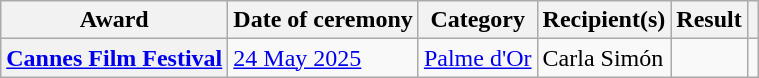<table class="wikitable sortable plainrowheaders">
<tr>
<th scope="col">Award</th>
<th scope="col">Date of ceremony</th>
<th scope="col">Category</th>
<th scope="col">Recipient(s)</th>
<th scope="col">Result</th>
<th scope="col" class="unsortable"></th>
</tr>
<tr>
<th scope="row"><a href='#'>Cannes Film Festival</a></th>
<td><a href='#'>24 May 2025</a></td>
<td><a href='#'>Palme d'Or</a></td>
<td>Carla Simón</td>
<td></td>
<td align="center"></td>
</tr>
</table>
